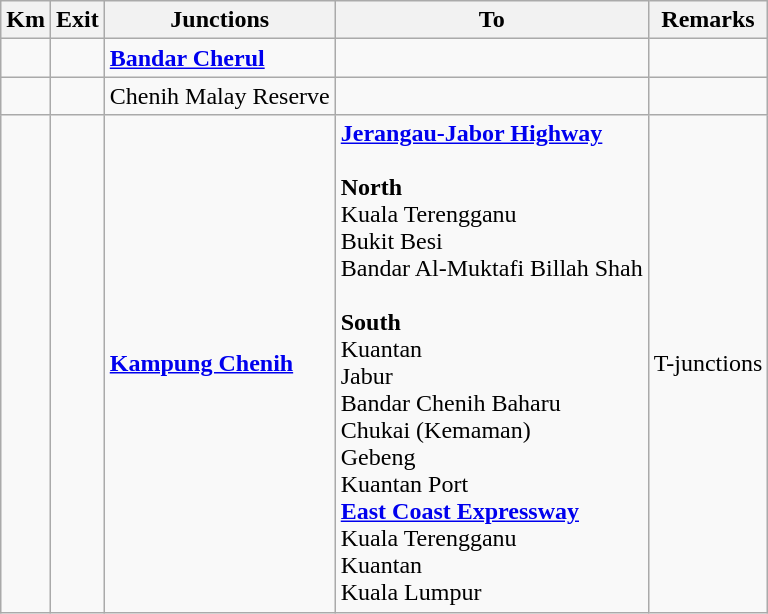<table class="wikitable">
<tr>
<th>Km</th>
<th>Exit</th>
<th>Junctions</th>
<th>To</th>
<th>Remarks</th>
</tr>
<tr>
<td></td>
<td></td>
<td><strong><a href='#'>Bandar Cherul</a></strong></td>
<td></td>
<td></td>
</tr>
<tr>
<td></td>
<td></td>
<td>Chenih Malay Reserve</td>
<td></td>
<td></td>
</tr>
<tr>
<td></td>
<td></td>
<td><strong><a href='#'>Kampung Chenih</a></strong></td>
<td> <strong><a href='#'>Jerangau-Jabor Highway</a></strong><br><br><strong>North</strong><br> Kuala Terengganu<br> Bukit Besi<br> Bandar Al-Muktafi Billah Shah<br><br><strong>South</strong><br> Kuantan<br> Jabur<br> Bandar Chenih Baharu<br> Chukai (Kemaman)<br>  Gebeng<br>  Kuantan Port <br> <strong><a href='#'>East Coast Expressway</a></strong><br>Kuala Terengganu<br>Kuantan<br>Kuala Lumpur</td>
<td>T-junctions</td>
</tr>
</table>
